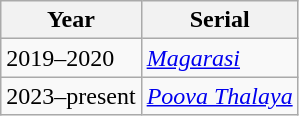<table class="wikitable">
<tr>
<th>Year</th>
<th>Serial</th>
</tr>
<tr>
<td>2019–2020</td>
<td><em><a href='#'>Magarasi</a></em></td>
</tr>
<tr>
<td>2023–present</td>
<td><em><a href='#'>Poova Thalaya</a></em></td>
</tr>
</table>
